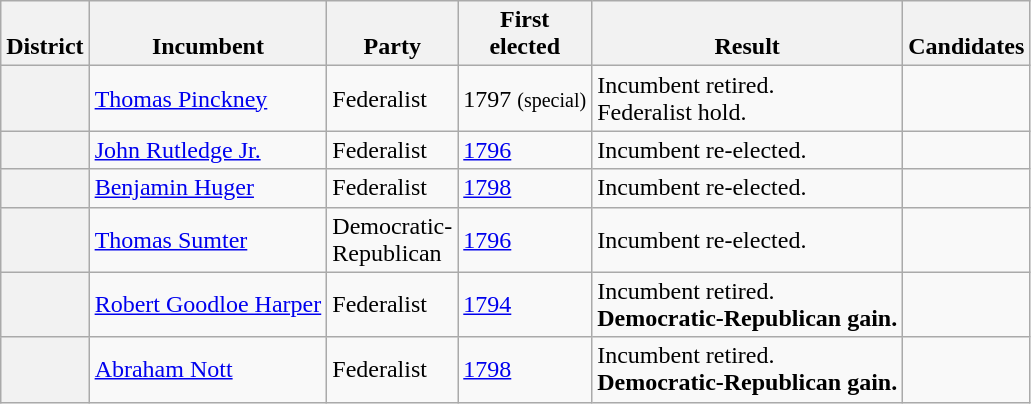<table class=wikitable>
<tr valign=bottom>
<th>District</th>
<th>Incumbent</th>
<th>Party</th>
<th>First<br>elected</th>
<th>Result</th>
<th>Candidates</th>
</tr>
<tr>
<th><br></th>
<td><a href='#'>Thomas Pinckney</a></td>
<td>Federalist</td>
<td>1797 <small>(special)</small></td>
<td>Incumbent retired.<br>Federalist hold.</td>
<td nowrap></td>
</tr>
<tr>
<th><br></th>
<td><a href='#'>John Rutledge Jr.</a></td>
<td>Federalist</td>
<td><a href='#'>1796</a></td>
<td>Incumbent re-elected.</td>
<td nowrap></td>
</tr>
<tr>
<th><br></th>
<td><a href='#'>Benjamin Huger</a></td>
<td>Federalist</td>
<td><a href='#'>1798</a></td>
<td>Incumbent re-elected.</td>
<td nowrap></td>
</tr>
<tr>
<th><br></th>
<td><a href='#'>Thomas Sumter</a></td>
<td>Democratic-<br>Republican</td>
<td><a href='#'>1796</a></td>
<td>Incumbent re-elected.</td>
<td nowrap></td>
</tr>
<tr>
<th><br></th>
<td><a href='#'>Robert Goodloe Harper</a></td>
<td>Federalist</td>
<td><a href='#'>1794</a></td>
<td>Incumbent retired.<br><strong>Democratic-Republican gain.</strong></td>
<td nowrap></td>
</tr>
<tr>
<th><br></th>
<td><a href='#'>Abraham Nott</a></td>
<td>Federalist</td>
<td><a href='#'>1798</a></td>
<td>Incumbent retired.<br><strong>Democratic-Republican gain.</strong></td>
<td nowrap></td>
</tr>
</table>
